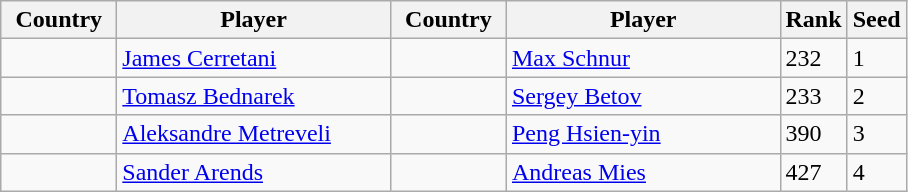<table class="sortable wikitable">
<tr>
<th width="70">Country</th>
<th width="175">Player</th>
<th width="70">Country</th>
<th width="175">Player</th>
<th>Rank</th>
<th>Seed</th>
</tr>
<tr>
<td></td>
<td><a href='#'>James Cerretani</a></td>
<td></td>
<td><a href='#'>Max Schnur</a></td>
<td>232</td>
<td>1</td>
</tr>
<tr>
<td></td>
<td><a href='#'>Tomasz Bednarek</a></td>
<td></td>
<td><a href='#'>Sergey Betov</a></td>
<td>233</td>
<td>2</td>
</tr>
<tr>
<td></td>
<td><a href='#'>Aleksandre Metreveli</a></td>
<td></td>
<td><a href='#'>Peng Hsien-yin</a></td>
<td>390</td>
<td>3</td>
</tr>
<tr>
<td></td>
<td><a href='#'>Sander Arends</a></td>
<td></td>
<td><a href='#'>Andreas Mies</a></td>
<td>427</td>
<td>4</td>
</tr>
</table>
